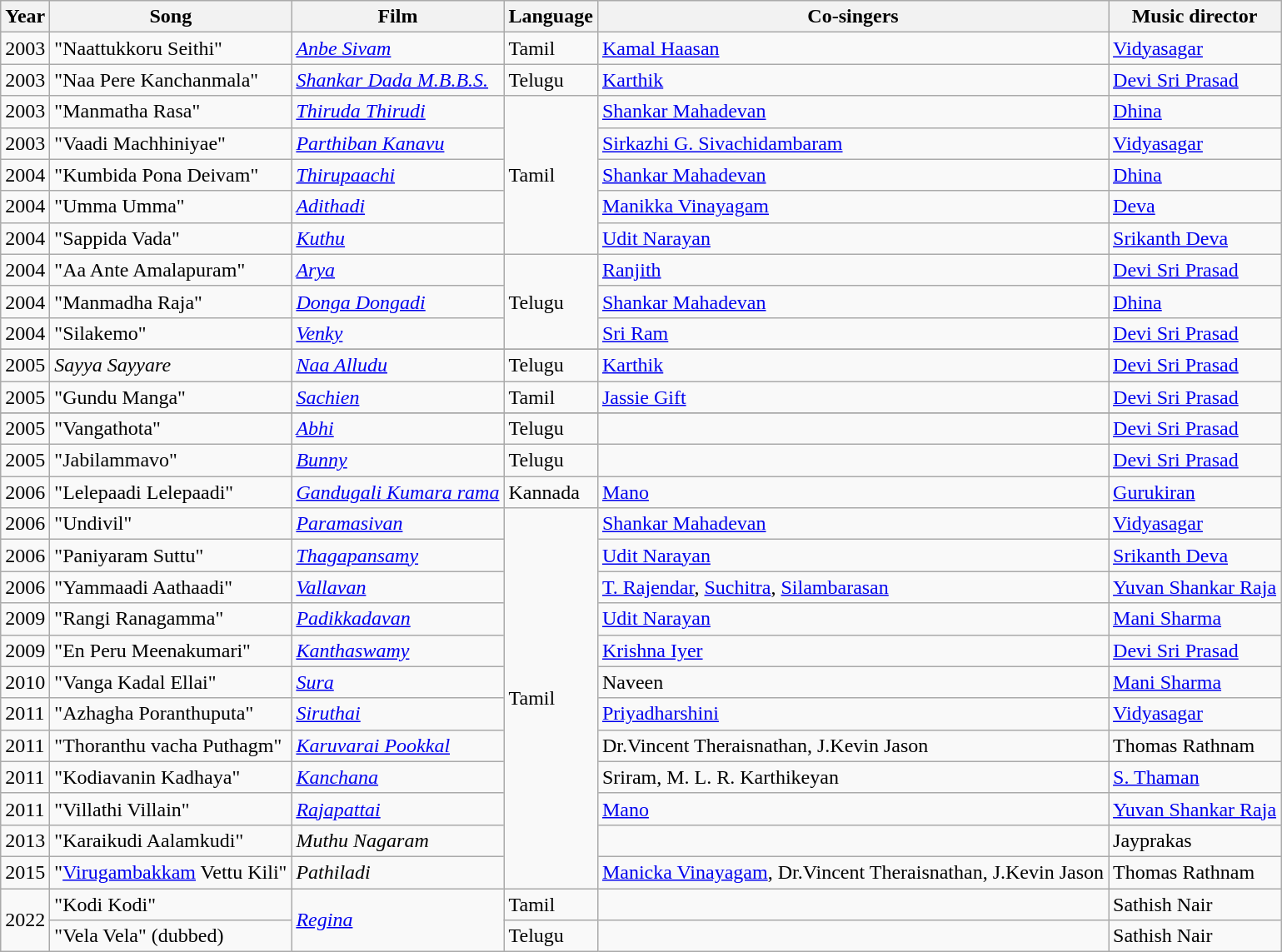<table class="wikitable">
<tr>
<th>Year</th>
<th>Song</th>
<th>Film</th>
<th>Language</th>
<th>Co-singers</th>
<th>Music director</th>
</tr>
<tr>
<td>2003</td>
<td>"Naattukkoru Seithi"</td>
<td><em><a href='#'>Anbe Sivam</a></em></td>
<td>Tamil</td>
<td><a href='#'>Kamal Haasan</a></td>
<td><a href='#'>Vidyasagar</a></td>
</tr>
<tr>
<td>2003</td>
<td>"Naa Pere Kanchanmala"</td>
<td><em><a href='#'>Shankar Dada M.B.B.S.</a></em></td>
<td>Telugu</td>
<td><a href='#'>Karthik</a></td>
<td><a href='#'>Devi Sri Prasad</a></td>
</tr>
<tr>
<td>2003</td>
<td>"Manmatha Rasa"</td>
<td><em><a href='#'>Thiruda Thirudi</a></em></td>
<td rowspan="5">Tamil</td>
<td><a href='#'>Shankar Mahadevan</a></td>
<td><a href='#'>Dhina</a></td>
</tr>
<tr>
<td>2003</td>
<td>"Vaadi Machhiniyae"</td>
<td><em><a href='#'>Parthiban Kanavu</a></em></td>
<td><a href='#'>Sirkazhi G. Sivachidambaram</a></td>
<td><a href='#'>Vidyasagar</a></td>
</tr>
<tr>
<td>2004</td>
<td>"Kumbida Pona Deivam"</td>
<td><em><a href='#'>Thirupaachi</a></em></td>
<td><a href='#'>Shankar Mahadevan</a></td>
<td><a href='#'>Dhina</a></td>
</tr>
<tr>
<td>2004</td>
<td>"Umma Umma"</td>
<td><em><a href='#'>Adithadi</a></em></td>
<td><a href='#'>Manikka Vinayagam</a></td>
<td><a href='#'>Deva</a></td>
</tr>
<tr>
<td>2004</td>
<td>"Sappida Vada"</td>
<td><em><a href='#'>Kuthu</a></em></td>
<td><a href='#'>Udit Narayan</a></td>
<td><a href='#'>Srikanth Deva</a></td>
</tr>
<tr>
<td>2004</td>
<td>"Aa Ante Amalapuram"</td>
<td><em><a href='#'>Arya</a></em></td>
<td rowspan="3">Telugu</td>
<td><a href='#'>Ranjith</a></td>
<td><a href='#'>Devi Sri Prasad</a></td>
</tr>
<tr>
<td>2004</td>
<td>"Manmadha Raja"</td>
<td><em><a href='#'>Donga Dongadi</a></em></td>
<td><a href='#'>Shankar Mahadevan</a></td>
<td><a href='#'>Dhina</a></td>
</tr>
<tr>
<td>2004</td>
<td>"Silakemo"</td>
<td><em><a href='#'>Venky</a></em></td>
<td><a href='#'>Sri Ram</a></td>
<td><a href='#'>Devi Sri Prasad</a></td>
</tr>
<tr>
</tr>
<tr>
<td>2005</td>
<td><em>Sayya Sayyare</em></td>
<td><em><a href='#'>Naa Alludu</a></em></td>
<td>Telugu</td>
<td><a href='#'>Karthik</a></td>
<td><a href='#'>Devi Sri Prasad</a></td>
</tr>
<tr>
<td>2005</td>
<td>"Gundu Manga"</td>
<td><em><a href='#'>Sachien</a></em></td>
<td>Tamil</td>
<td><a href='#'>Jassie Gift</a></td>
<td><a href='#'>Devi Sri Prasad</a></td>
</tr>
<tr>
</tr>
<tr>
<td>2005</td>
<td>"Vangathota"</td>
<td><em><a href='#'>Abhi</a></em></td>
<td>Telugu</td>
<td></td>
<td><a href='#'>Devi Sri Prasad</a></td>
</tr>
<tr>
<td>2005</td>
<td>"Jabilammavo"</td>
<td><em><a href='#'>Bunny</a></em></td>
<td>Telugu</td>
<td></td>
<td><a href='#'>Devi Sri Prasad</a></td>
</tr>
<tr>
<td>2006</td>
<td>"Lelepaadi Lelepaadi"</td>
<td><em><a href='#'>Gandugali Kumara rama</a></em></td>
<td>Kannada</td>
<td><a href='#'>Mano</a></td>
<td><a href='#'>Gurukiran</a></td>
</tr>
<tr>
<td>2006</td>
<td>"Undivil"</td>
<td><em><a href='#'>Paramasivan</a></em></td>
<td rowspan="12">Tamil</td>
<td><a href='#'>Shankar Mahadevan</a></td>
<td><a href='#'>Vidyasagar</a></td>
</tr>
<tr>
<td>2006</td>
<td>"Paniyaram Suttu"</td>
<td><em><a href='#'>Thagapansamy</a></em></td>
<td><a href='#'>Udit Narayan</a></td>
<td><a href='#'>Srikanth Deva</a></td>
</tr>
<tr>
<td>2006</td>
<td>"Yammaadi Aathaadi"</td>
<td><em><a href='#'>Vallavan</a></em></td>
<td><a href='#'>T. Rajendar</a>, <a href='#'>Suchitra</a>, <a href='#'>Silambarasan</a></td>
<td><a href='#'>Yuvan Shankar Raja</a></td>
</tr>
<tr>
<td>2009</td>
<td>"Rangi Ranagamma"</td>
<td><em><a href='#'>Padikkadavan</a></em></td>
<td><a href='#'>Udit Narayan</a></td>
<td><a href='#'>Mani Sharma</a></td>
</tr>
<tr>
<td>2009</td>
<td>"En Peru Meenakumari"</td>
<td><em><a href='#'>Kanthaswamy</a></em></td>
<td><a href='#'>Krishna Iyer</a></td>
<td><a href='#'>Devi Sri Prasad</a></td>
</tr>
<tr>
<td>2010</td>
<td>"Vanga Kadal Ellai"</td>
<td><em><a href='#'>Sura</a></em></td>
<td>Naveen</td>
<td><a href='#'>Mani Sharma</a></td>
</tr>
<tr>
<td>2011</td>
<td>"Azhagha Poranthuputa"</td>
<td><em><a href='#'>Siruthai</a></em></td>
<td><a href='#'>Priyadharshini</a></td>
<td><a href='#'>Vidyasagar</a></td>
</tr>
<tr>
<td>2011</td>
<td>"Thoranthu vacha Puthagm"</td>
<td><em><a href='#'>Karuvarai Pookkal</a></em></td>
<td>Dr.Vincent Theraisnathan, J.Kevin Jason</td>
<td>Thomas Rathnam</td>
</tr>
<tr>
<td>2011</td>
<td>"Kodiavanin Kadhaya"</td>
<td><em><a href='#'>Kanchana</a></em></td>
<td>Sriram, M. L. R. Karthikeyan</td>
<td><a href='#'>S. Thaman</a></td>
</tr>
<tr>
<td>2011</td>
<td>"Villathi Villain"</td>
<td><em><a href='#'>Rajapattai</a></em></td>
<td><a href='#'>Mano</a></td>
<td><a href='#'>Yuvan Shankar Raja</a></td>
</tr>
<tr>
<td>2013</td>
<td>"Karaikudi Aalamkudi"</td>
<td><em>Muthu Nagaram</em></td>
<td></td>
<td>Jayprakas</td>
</tr>
<tr>
<td>2015</td>
<td>"<a href='#'>Virugambakkam</a> Vettu Kili"</td>
<td><em>Pathiladi</em></td>
<td><a href='#'>Manicka Vinayagam</a>,  Dr.Vincent Theraisnathan, J.Kevin Jason</td>
<td>Thomas Rathnam</td>
</tr>
<tr>
<td rowspan="2">2022</td>
<td>"Kodi Kodi"</td>
<td rowspan="2"><em><a href='#'>Regina</a></em></td>
<td>Tamil</td>
<td></td>
<td>Sathish Nair</td>
</tr>
<tr>
<td>"Vela Vela" (dubbed)</td>
<td>Telugu</td>
<td></td>
<td>Sathish Nair</td>
</tr>
</table>
